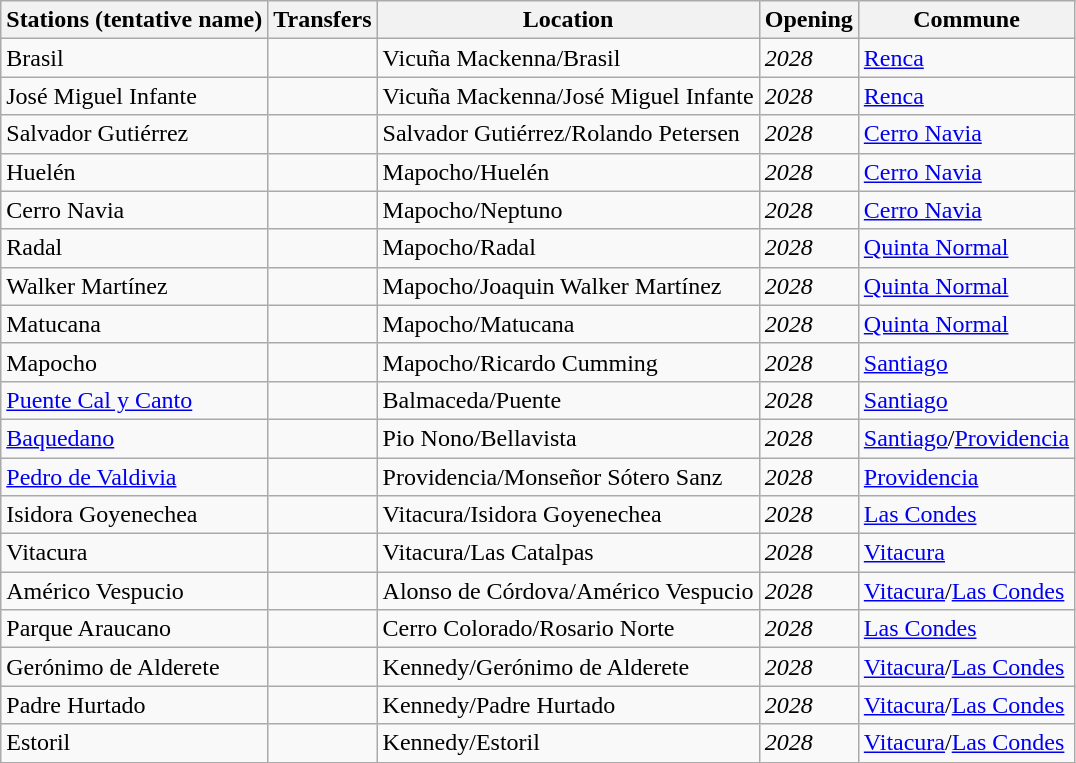<table class=wikitable>
<tr>
<th>Stations (tentative name)</th>
<th>Transfers</th>
<th>Location</th>
<th>Opening</th>
<th>Commune</th>
</tr>
<tr>
<td>Brasil</td>
<td></td>
<td>Vicuña Mackenna/Brasil</td>
<td><em>2028</em></td>
<td><a href='#'>Renca</a></td>
</tr>
<tr>
<td>José Miguel Infante</td>
<td></td>
<td>Vicuña Mackenna/José Miguel Infante</td>
<td><em>2028</em></td>
<td><a href='#'>Renca</a></td>
</tr>
<tr>
<td>Salvador Gutiérrez</td>
<td></td>
<td>Salvador Gutiérrez/Rolando Petersen</td>
<td><em>2028</em></td>
<td><a href='#'>Cerro Navia</a></td>
</tr>
<tr>
<td>Huelén</td>
<td></td>
<td>Mapocho/Huelén</td>
<td><em>2028</em></td>
<td><a href='#'>Cerro Navia</a></td>
</tr>
<tr>
<td>Cerro Navia</td>
<td></td>
<td>Mapocho/Neptuno</td>
<td><em>2028</em></td>
<td><a href='#'>Cerro Navia</a></td>
</tr>
<tr>
<td>Radal</td>
<td></td>
<td>Mapocho/Radal</td>
<td><em>2028</em></td>
<td><a href='#'>Quinta Normal</a></td>
</tr>
<tr>
<td>Walker Martínez</td>
<td></td>
<td>Mapocho/Joaquin Walker Martínez</td>
<td><em>2028</em></td>
<td><a href='#'>Quinta Normal</a></td>
</tr>
<tr>
<td>Matucana</td>
<td></td>
<td>Mapocho/Matucana</td>
<td><em>2028</em></td>
<td><a href='#'>Quinta Normal</a></td>
</tr>
<tr>
<td>Mapocho</td>
<td></td>
<td>Mapocho/Ricardo Cumming</td>
<td><em>2028</em></td>
<td><a href='#'>Santiago</a></td>
</tr>
<tr>
<td><a href='#'>Puente Cal y Canto</a></td>
<td align=center>  </td>
<td>Balmaceda/Puente</td>
<td><em>2028</em></td>
<td><a href='#'>Santiago</a></td>
</tr>
<tr>
<td><a href='#'>Baquedano</a></td>
<td align=center> </td>
<td>Pio Nono/Bellavista</td>
<td><em>2028</em></td>
<td><a href='#'>Santiago</a>/<a href='#'>Providencia</a></td>
</tr>
<tr>
<td><a href='#'>Pedro de Valdivia</a></td>
<td align=center></td>
<td>Providencia/Monseñor Sótero Sanz</td>
<td><em>2028</em></td>
<td><a href='#'>Providencia</a></td>
</tr>
<tr>
<td>Isidora Goyenechea</td>
<td align=center></td>
<td>Vitacura/Isidora Goyenechea</td>
<td><em>2028</em></td>
<td><a href='#'>Las Condes</a></td>
</tr>
<tr>
<td>Vitacura</td>
<td></td>
<td>Vitacura/Las Catalpas</td>
<td><em>2028</em></td>
<td><a href='#'>Vitacura</a></td>
</tr>
<tr>
<td>Américo Vespucio</td>
<td></td>
<td>Alonso de Córdova/Américo Vespucio</td>
<td><em>2028</em></td>
<td><a href='#'>Vitacura</a>/<a href='#'>Las Condes</a></td>
</tr>
<tr>
<td>Parque Araucano</td>
<td></td>
<td>Cerro Colorado/Rosario Norte</td>
<td><em>2028</em></td>
<td><a href='#'>Las Condes</a></td>
</tr>
<tr>
<td>Gerónimo de Alderete</td>
<td></td>
<td>Kennedy/Gerónimo de Alderete</td>
<td><em>2028</em></td>
<td><a href='#'>Vitacura</a>/<a href='#'>Las Condes</a></td>
</tr>
<tr>
<td>Padre Hurtado</td>
<td></td>
<td>Kennedy/Padre Hurtado</td>
<td><em>2028</em></td>
<td><a href='#'>Vitacura</a>/<a href='#'>Las Condes</a></td>
</tr>
<tr>
<td>Estoril</td>
<td align=center></td>
<td>Kennedy/Estoril</td>
<td><em>2028</em></td>
<td><a href='#'>Vitacura</a>/<a href='#'>Las Condes</a></td>
</tr>
</table>
